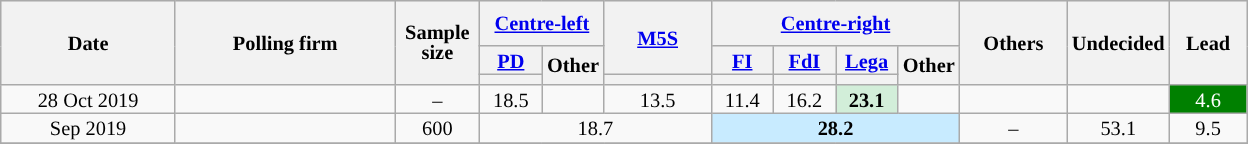<table class=wikitable style="text-align:center;font-size:85%;line-height:13px">
<tr style="height:30px; background-color:#E9E9E9">
<th style="width:110px;" rowspan="3">Date</th>
<th style="width:140px;" rowspan="3">Polling firm</th>
<th style="width:50px;" rowspan="3">Sample size</th>
<th colspan="2" style="width:65px;"><a href='#'>Centre-left</a></th>
<th style="width:65px;" rowspan="2"><a href='#'>M5S</a></th>
<th colspan="4" style="width:65px;"><a href='#'>Centre-right</a></th>
<th style="width:65px;" rowspan="3">Others</th>
<th style="width:35px;" rowspan="3">Undecided</th>
<th style="width:45px;" rowspan="3">Lead</th>
</tr>
<tr>
<th style="width:35px;"><a href='#'>PD</a></th>
<th rowspan="2" style="width:35px;">Other</th>
<th style="width:35px;"><a href='#'>FI</a></th>
<th style="width:35px;"><a href='#'>FdI</a></th>
<th style="width:35px;"><a href='#'>Lega</a></th>
<th rowspan="2" style="width:35px;">Other</th>
</tr>
<tr>
<th style="background:"></th>
<th style="background:"></th>
<th style="background:"></th>
<th style="background:"></th>
<th style="background:"></th>
</tr>
<tr>
<td>28 Oct 2019</td>
<td></td>
<td>–</td>
<td>18.5</td>
<td></td>
<td>13.5</td>
<td>11.4</td>
<td>16.2</td>
<td style="background:#D2EED9"><strong>23.1</strong></td>
<td></td>
<td></td>
<td></td>
<td style="background:#008000; color:white;">4.6</td>
</tr>
<tr>
<td>Sep 2019</td>
<td></td>
<td>600</td>
<td colspan="3">18.7</td>
<td colspan="4" style="background:#C8EBFF"><strong>28.2</strong></td>
<td>–</td>
<td>53.1</td>
<td style="background:">9.5</td>
</tr>
<tr>
</tr>
</table>
